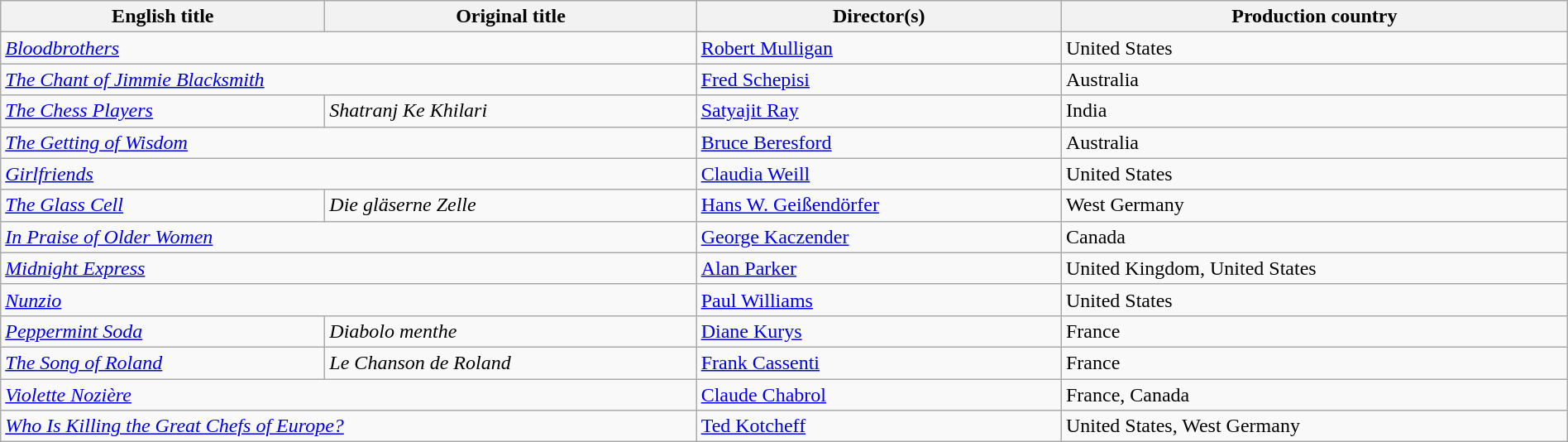<table class="wikitable" width="100%">
<tr>
<th>English title</th>
<th>Original title</th>
<th>Director(s)</th>
<th>Production country</th>
</tr>
<tr>
<td colspan=2><em><a href='#'>Bloodbrothers</a></em></td>
<td><a href='#'>Robert Mulligan</a></td>
<td>United States</td>
</tr>
<tr>
<td colspan=2><em><a href='#'>The Chant of Jimmie Blacksmith</a></em></td>
<td><a href='#'>Fred Schepisi</a></td>
<td>Australia</td>
</tr>
<tr>
<td><em><a href='#'>The Chess Players</a></em></td>
<td><em>Shatranj Ke Khilari</em></td>
<td><a href='#'>Satyajit Ray</a></td>
<td>India</td>
</tr>
<tr>
<td colspan=2><em><a href='#'>The Getting of Wisdom</a></em></td>
<td><a href='#'>Bruce Beresford</a></td>
<td>Australia</td>
</tr>
<tr>
<td colspan=2><em><a href='#'>Girlfriends</a></em></td>
<td><a href='#'>Claudia Weill</a></td>
<td>United States</td>
</tr>
<tr>
<td><em><a href='#'>The Glass Cell</a></em></td>
<td><em>Die gläserne Zelle</em></td>
<td><a href='#'>Hans W. Geißendörfer</a></td>
<td>West Germany</td>
</tr>
<tr>
<td colspan=2><em><a href='#'>In Praise of Older Women</a></em></td>
<td><a href='#'>George Kaczender</a></td>
<td>Canada</td>
</tr>
<tr>
<td colspan=2><em><a href='#'>Midnight Express</a></em></td>
<td><a href='#'>Alan Parker</a></td>
<td>United Kingdom, United States</td>
</tr>
<tr>
<td colspan=2><em><a href='#'>Nunzio</a></em></td>
<td><a href='#'>Paul Williams</a></td>
<td>United States</td>
</tr>
<tr>
<td><em><a href='#'>Peppermint Soda</a></em></td>
<td><em>Diabolo menthe</em></td>
<td><a href='#'>Diane Kurys</a></td>
<td>France</td>
</tr>
<tr>
<td><em><a href='#'>The Song of Roland</a></em></td>
<td><em>Le Chanson de Roland</em></td>
<td><a href='#'>Frank Cassenti</a></td>
<td>France</td>
</tr>
<tr>
<td colspan=2><em><a href='#'>Violette Nozière</a></em></td>
<td><a href='#'>Claude Chabrol</a></td>
<td>France, Canada</td>
</tr>
<tr>
<td colspan=2><em><a href='#'>Who Is Killing the Great Chefs of Europe?</a></em></td>
<td><a href='#'>Ted Kotcheff</a></td>
<td>United States, West Germany</td>
</tr>
</table>
